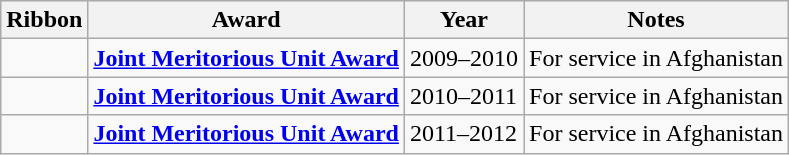<table class="wikitable" align="left">
<tr style="background:#efefef;">
<th>Ribbon</th>
<th>Award</th>
<th>Year</th>
<th>Notes</th>
</tr>
<tr>
<td></td>
<td><strong><a href='#'>Joint Meritorious Unit Award</a></strong></td>
<td>2009–2010</td>
<td>For service in Afghanistan</td>
</tr>
<tr>
<td></td>
<td><strong><a href='#'>Joint Meritorious Unit Award</a></strong></td>
<td>2010–2011</td>
<td>For service in Afghanistan</td>
</tr>
<tr>
<td></td>
<td><strong><a href='#'>Joint Meritorious Unit Award</a></strong></td>
<td>2011–2012</td>
<td>For service in Afghanistan</td>
</tr>
</table>
